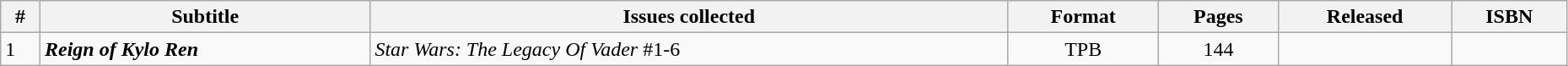<table class="wikitable sortable" width=98%>
<tr>
<th class="unsortable">#</th>
<th class="unsortable">Subtitle</th>
<th class="unsortable">Issues collected</th>
<th>Format</th>
<th class="unsortable">Pages</th>
<th>Released</th>
<th class="unsortable">ISBN</th>
</tr>
<tr>
<td>1</td>
<td><strong><em>Reign of Kylo Ren</em></strong></td>
<td><em>Star Wars: The Legacy Of Vader</em> #1-6</td>
<td style="text-align: center;">TPB</td>
<td style="text-align: center;">144</td>
<td></td>
<td></td>
</tr>
</table>
